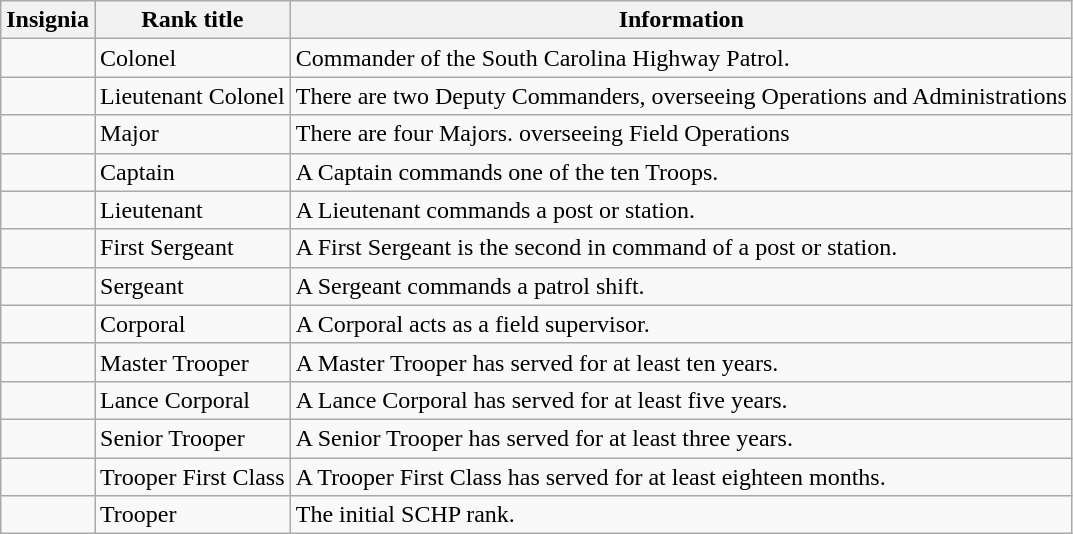<table class="wikitable">
<tr>
<th>Insignia</th>
<th>Rank title</th>
<th>Information</th>
</tr>
<tr>
<td></td>
<td>Colonel</td>
<td>Commander of the South Carolina Highway Patrol.</td>
</tr>
<tr>
<td></td>
<td>Lieutenant Colonel</td>
<td>There are two Deputy Commanders, overseeing Operations and Administrations</td>
</tr>
<tr>
<td></td>
<td>Major</td>
<td>There are four Majors. overseeing Field Operations</td>
</tr>
<tr>
<td></td>
<td>Captain</td>
<td>A Captain commands one of the ten Troops.</td>
</tr>
<tr>
<td></td>
<td>Lieutenant</td>
<td>A Lieutenant commands a post or station.</td>
</tr>
<tr>
<td></td>
<td>First Sergeant</td>
<td>A First Sergeant is the second in command of a post or station.</td>
</tr>
<tr>
<td></td>
<td>Sergeant</td>
<td>A Sergeant commands a patrol shift.</td>
</tr>
<tr>
<td></td>
<td>Corporal</td>
<td>A Corporal acts as a field supervisor.</td>
</tr>
<tr>
<td></td>
<td>Master Trooper</td>
<td>A Master Trooper has served for at least ten years.</td>
</tr>
<tr>
<td></td>
<td>Lance Corporal</td>
<td>A Lance Corporal has served for at least five years.</td>
</tr>
<tr>
<td></td>
<td>Senior Trooper</td>
<td>A Senior Trooper has served for at least three years.</td>
</tr>
<tr>
<td></td>
<td>Trooper First Class</td>
<td>A Trooper First Class has served for at least eighteen months.</td>
</tr>
<tr>
<td></td>
<td>Trooper</td>
<td>The initial SCHP rank.</td>
</tr>
</table>
